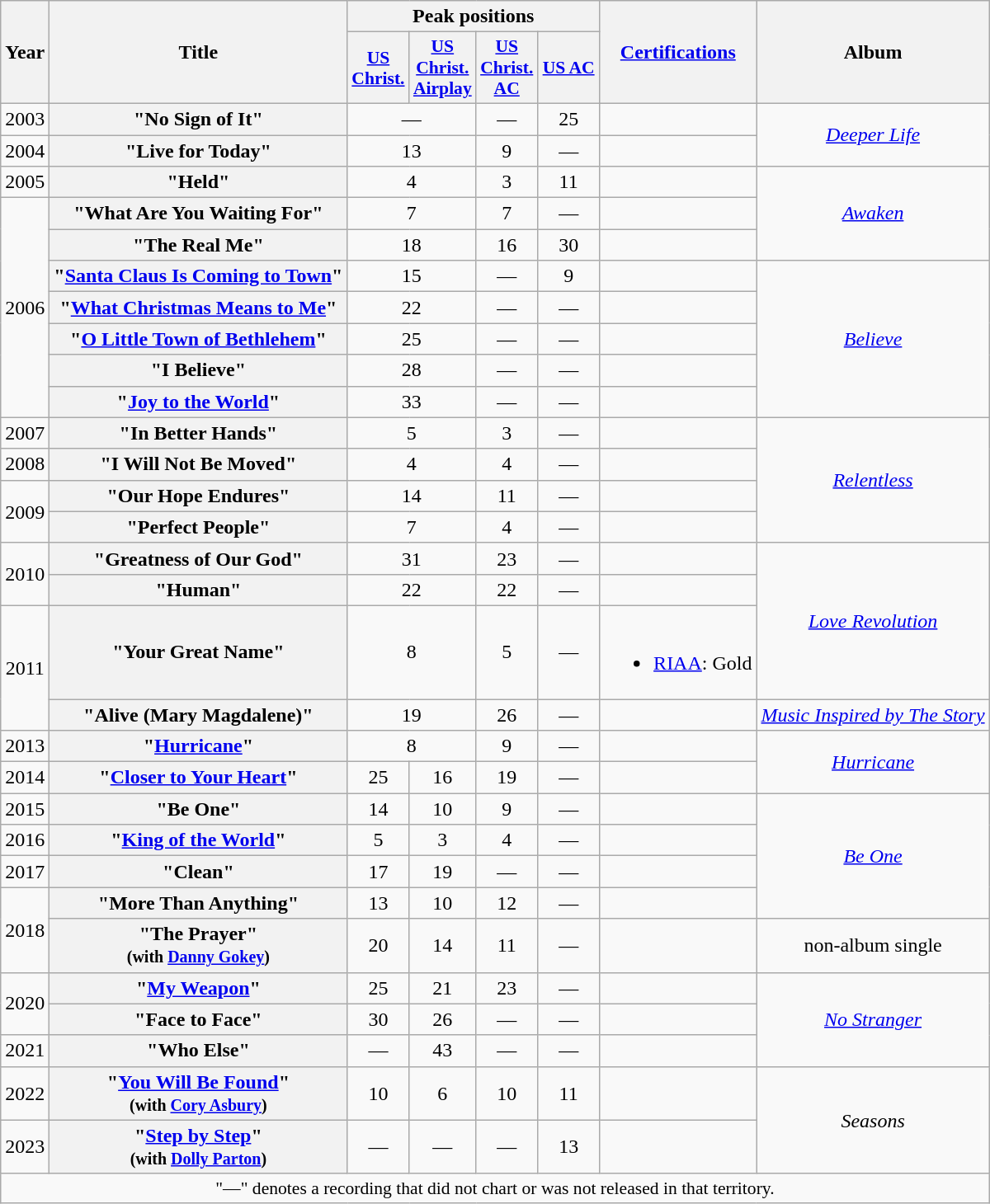<table class="wikitable plainrowheaders" style="text-align:center;">
<tr>
<th scope="col" rowspan="2">Year</th>
<th scope="col" rowspan="2">Title</th>
<th scope="col" colspan="4">Peak positions</th>
<th scope="col" rowspan="2"><a href='#'>Certifications</a></th>
<th scope="col" rowspan="2">Album</th>
</tr>
<tr>
<th scope="col" style="width:3em;font-size:90%;" !width="25"><a href='#'>US<br>Christ.</a><br></th>
<th scope="col" style="width:3em;font-size:90%;" !width="25"><a href='#'>US<br>Christ. Airplay</a><br></th>
<th scope="col" style="width:3em;font-size:90%;" !width="25"><a href='#'>US<br>Christ. AC</a><br></th>
<th scope="col" style="width:3em;font-size:90%;" !width="25"><a href='#'>US AC</a><br></th>
</tr>
<tr>
<td>2003</td>
<th scope="row">"No Sign of It"</th>
<td colspan="2">—</td>
<td>—</td>
<td>25</td>
<td></td>
<td rowspan="2"><em><a href='#'>Deeper Life</a></em></td>
</tr>
<tr>
<td>2004</td>
<th scope="row">"Live for Today"</th>
<td colspan="2">13</td>
<td>9</td>
<td>—</td>
<td></td>
</tr>
<tr>
<td>2005</td>
<th scope="row">"Held"</th>
<td colspan="2">4</td>
<td>3</td>
<td>11</td>
<td></td>
<td rowspan="3"><em><a href='#'>Awaken</a></em></td>
</tr>
<tr>
<td rowspan="7">2006</td>
<th scope="row">"What Are You Waiting For"</th>
<td colspan="2">7</td>
<td>7</td>
<td>—</td>
<td></td>
</tr>
<tr>
<th scope="row">"The Real Me"</th>
<td colspan="2">18</td>
<td>16</td>
<td>30</td>
<td></td>
</tr>
<tr>
<th scope="row">"<a href='#'>Santa Claus Is Coming to Town</a>"</th>
<td colspan="2">15</td>
<td>—</td>
<td>9</td>
<td></td>
<td rowspan="5"><em><a href='#'>Believe</a></em></td>
</tr>
<tr>
<th scope="row">"<a href='#'>What Christmas Means to Me</a>"</th>
<td colspan="2">22</td>
<td>—</td>
<td>—</td>
<td></td>
</tr>
<tr>
<th scope="row">"<a href='#'>O Little Town of Bethlehem</a>"</th>
<td colspan="2">25</td>
<td>—</td>
<td>—</td>
<td></td>
</tr>
<tr>
<th scope="row">"I Believe"</th>
<td colspan="2">28</td>
<td>—</td>
<td>—</td>
<td></td>
</tr>
<tr>
<th scope="row">"<a href='#'>Joy to the World</a>"</th>
<td colspan="2">33</td>
<td>—</td>
<td>—</td>
<td></td>
</tr>
<tr>
<td>2007</td>
<th scope="row">"In Better Hands"</th>
<td colspan="2">5</td>
<td>3</td>
<td>—</td>
<td></td>
<td rowspan="4"><em><a href='#'>Relentless</a></em></td>
</tr>
<tr>
<td>2008</td>
<th scope="row">"I Will Not Be Moved"</th>
<td colspan="2">4</td>
<td>4</td>
<td>—</td>
<td></td>
</tr>
<tr>
<td rowspan="2">2009</td>
<th scope="row">"Our Hope Endures"</th>
<td colspan="2">14</td>
<td>11</td>
<td>—</td>
<td></td>
</tr>
<tr>
<th scope="row">"Perfect People"</th>
<td colspan="2">7</td>
<td>4</td>
<td>—</td>
<td></td>
</tr>
<tr>
<td rowspan="2">2010</td>
<th scope="row">"Greatness of Our God"</th>
<td colspan="2">31</td>
<td>23</td>
<td>—</td>
<td></td>
<td rowspan="3"><em><a href='#'>Love Revolution</a></em></td>
</tr>
<tr>
<th scope="row">"Human"</th>
<td colspan="2">22</td>
<td>22</td>
<td>—</td>
<td></td>
</tr>
<tr>
<td rowspan="2">2011</td>
<th scope="row">"Your Great Name"</th>
<td colspan="2">8</td>
<td>5</td>
<td>—</td>
<td><br><ul><li><a href='#'>RIAA</a>: Gold</li></ul></td>
</tr>
<tr>
<th scope="row">"Alive (Mary Magdalene)"</th>
<td colspan="2">19</td>
<td>26</td>
<td>—</td>
<td></td>
<td><em><a href='#'>Music Inspired by The Story</a></em></td>
</tr>
<tr>
<td>2013</td>
<th scope="row">"<a href='#'>Hurricane</a>"</th>
<td colspan="2">8</td>
<td>9</td>
<td>—</td>
<td></td>
<td rowspan="2"><em><a href='#'>Hurricane</a></em></td>
</tr>
<tr>
<td>2014</td>
<th scope="row">"<a href='#'>Closer to Your Heart</a>"</th>
<td>25</td>
<td>16</td>
<td>19</td>
<td>—</td>
<td></td>
</tr>
<tr>
<td>2015</td>
<th scope="row">"Be One"</th>
<td>14</td>
<td>10</td>
<td>9</td>
<td>—</td>
<td></td>
<td rowspan="4"><em><a href='#'>Be One</a></em></td>
</tr>
<tr>
<td>2016</td>
<th scope="row">"<a href='#'>King of the World</a>"</th>
<td>5</td>
<td>3</td>
<td>4</td>
<td>—</td>
<td></td>
</tr>
<tr>
<td>2017</td>
<th scope="row">"Clean"</th>
<td>17</td>
<td>19</td>
<td>—</td>
<td>—</td>
<td></td>
</tr>
<tr>
<td rowspan="2">2018</td>
<th scope="row">"More Than Anything"</th>
<td>13</td>
<td>10</td>
<td>12</td>
<td>—</td>
<td></td>
</tr>
<tr>
<th scope="row">"The Prayer" <br><small>(with <a href='#'>Danny Gokey</a>)</small></th>
<td>20</td>
<td>14</td>
<td>11</td>
<td>—</td>
<td></td>
<td>non-album single</td>
</tr>
<tr>
<td rowspan="2">2020</td>
<th scope="row">"<a href='#'>My Weapon</a>"</th>
<td>25</td>
<td>21</td>
<td>23</td>
<td>—</td>
<td></td>
<td rowspan="3"><em><a href='#'>No Stranger</a></em></td>
</tr>
<tr>
<th scope="row">"Face to Face"</th>
<td>30</td>
<td>26</td>
<td>—</td>
<td>—</td>
<td></td>
</tr>
<tr>
<td>2021</td>
<th scope="row">"Who Else"</th>
<td>—</td>
<td>43</td>
<td>—</td>
<td>—</td>
<td></td>
</tr>
<tr>
<td>2022</td>
<th scope="row">"<a href='#'>You Will Be Found</a>" <br><small>(with <a href='#'>Cory Asbury</a>)</small></th>
<td>10</td>
<td>6</td>
<td>10</td>
<td>11</td>
<td></td>
<td rowspan="2"><em>Seasons</em></td>
</tr>
<tr>
<td>2023</td>
<th scope="row">"<a href='#'>Step by Step</a>" <br><small>(with <a href='#'>Dolly Parton</a>)</small></th>
<td>—</td>
<td>—</td>
<td>—</td>
<td>13</td>
<td></td>
</tr>
<tr>
<td colspan="8" style="font-size:90%">"—" denotes a recording that did not chart or was not released in that territory.</td>
</tr>
</table>
